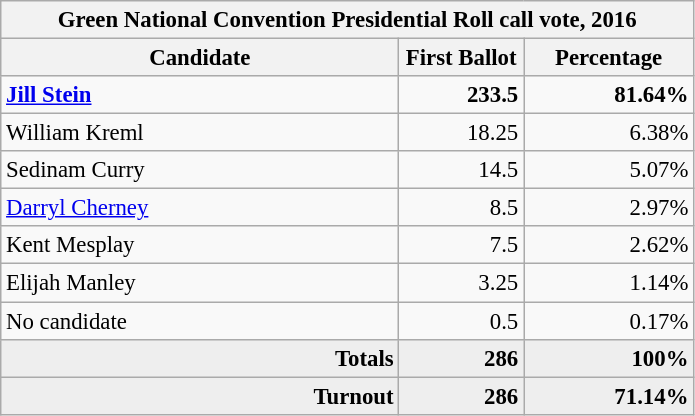<table class="wikitable" style="font-size:95%;">
<tr>
<th colspan="3">Green National Convention Presidential Roll call vote, 2016</th>
</tr>
<tr>
<th style="width: 17em">Candidate</th>
<th style="width: 5em">First Ballot</th>
<th style="width: 7em">Percentage</th>
</tr>
<tr>
<td><strong><a href='#'>Jill Stein</a></strong></td>
<td style="text-align:right;"><strong>233.5</strong></td>
<td style="text-align:right;"><strong>81.64%</strong></td>
</tr>
<tr>
<td>William Kreml</td>
<td style="text-align:right;">18.25</td>
<td style="text-align:right;">6.38%</td>
</tr>
<tr>
<td>Sedinam Curry</td>
<td style="text-align:right;">14.5</td>
<td style="text-align:right;">5.07%</td>
</tr>
<tr>
<td><a href='#'>Darryl Cherney</a></td>
<td style="text-align:right;">8.5</td>
<td style="text-align:right;">2.97%</td>
</tr>
<tr>
<td>Kent Mesplay</td>
<td style="text-align:right;">7.5</td>
<td style="text-align:right;">2.62%</td>
</tr>
<tr>
<td>Elijah Manley</td>
<td style="text-align:right;">3.25</td>
<td style="text-align:right;">1.14%</td>
</tr>
<tr>
<td>No candidate</td>
<td style="text-align:right;">0.5</td>
<td style="text-align:right;">0.17%</td>
</tr>
<tr style="background:#eee; text-align:right;">
<td><strong>Totals</strong></td>
<td><strong>286</strong></td>
<td><strong>100%</strong></td>
</tr>
<tr style="background:#eee; text-align:right;">
<td><strong>Turnout</strong></td>
<td><strong>286</strong></td>
<td><strong>71.14%</strong></td>
</tr>
</table>
